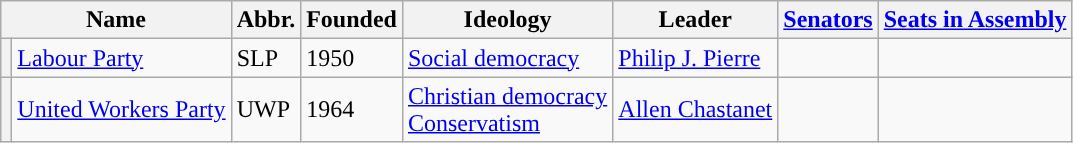<table class="wikitable sortable">
<tr>
<th colspan=2>Name</th>
<th>Abbr.</th>
<th>Founded</th>
<th>Ideology</th>
<th>Leader</th>
<th><a href='#'>Senators</a></th>
<th><a href='#'>Seats in Assembly</a></th>
</tr>
<tr>
<th style="background-color: "></th>
<td><a href='#'>Labour Party</a></td>
<td>SLP</td>
<td>1950</td>
<td><a href='#'>Social democracy</a></td>
<td><a href='#'>Philip J. Pierre</a></td>
<td></td>
<td></td>
</tr>
<tr>
<th style="background-color: "></th>
<td><a href='#'>United Workers Party</a></td>
<td>UWP</td>
<td>1964</td>
<td><a href='#'>Christian democracy</a><br><a href='#'>Conservatism</a></td>
<td><a href='#'>Allen Chastanet</a></td>
<td></td>
<td></td>
</tr>
</table>
